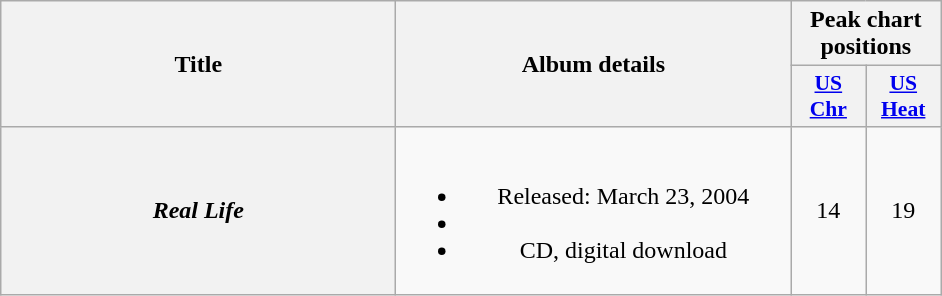<table class="wikitable plainrowheaders" style="text-align:center;">
<tr>
<th scope="col" rowspan="2" style="width:16em;">Title</th>
<th scope="col" rowspan="2" style="width:16em;">Album details</th>
<th scope="col" colspan="2">Peak chart positions</th>
</tr>
<tr>
<th style="width:3em; font-size:90%"><a href='#'>US<br>Chr</a></th>
<th style="width:3em; font-size:90%"><a href='#'>US<br>Heat</a></th>
</tr>
<tr>
<th scope="row"><em>Real Life</em></th>
<td><br><ul><li>Released: March 23, 2004</li><li></li><li>CD, digital download</li></ul></td>
<td>14</td>
<td>19</td>
</tr>
</table>
